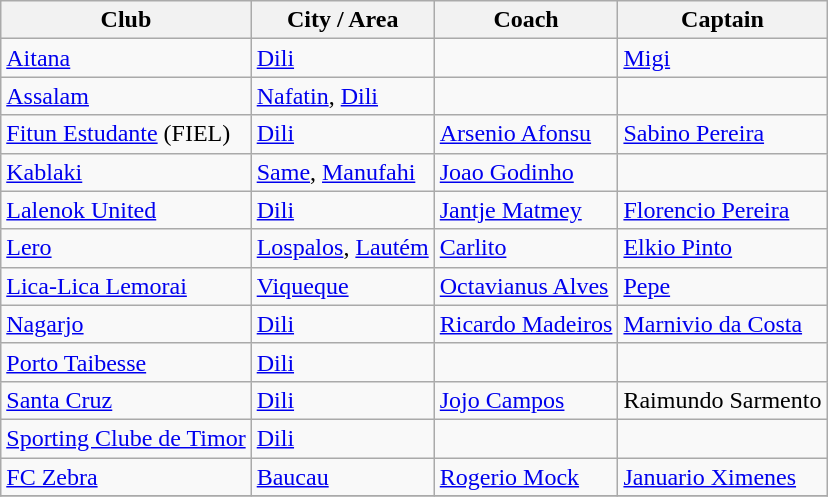<table class="wikitable sortable">
<tr>
<th>Club</th>
<th>City / Area</th>
<th>Coach</th>
<th>Captain</th>
</tr>
<tr>
<td><a href='#'>Aitana</a></td>
<td><a href='#'>Dili</a></td>
<td></td>
<td> <a href='#'>Migi</a></td>
</tr>
<tr>
<td><a href='#'>Assalam</a></td>
<td><a href='#'>Nafatin</a>, <a href='#'>Dili</a></td>
<td></td>
<td></td>
</tr>
<tr>
<td><a href='#'>Fitun Estudante</a> (FIEL)</td>
<td><a href='#'>Dili</a></td>
<td> <a href='#'>Arsenio Afonsu</a></td>
<td> <a href='#'>Sabino Pereira</a></td>
</tr>
<tr>
<td><a href='#'>Kablaki</a></td>
<td><a href='#'>Same</a>, <a href='#'>Manufahi</a></td>
<td> <a href='#'>Joao Godinho</a></td>
<td></td>
</tr>
<tr>
<td><a href='#'>Lalenok United</a></td>
<td><a href='#'>Dili</a></td>
<td> <a href='#'>Jantje Matmey</a></td>
<td> <a href='#'>Florencio Pereira</a></td>
</tr>
<tr>
<td><a href='#'>Lero</a></td>
<td><a href='#'>Lospalos</a>, <a href='#'>Lautém</a></td>
<td> <a href='#'>Carlito</a></td>
<td> <a href='#'>Elkio Pinto</a></td>
</tr>
<tr>
<td><a href='#'>Lica-Lica Lemorai</a></td>
<td><a href='#'>Viqueque</a></td>
<td> <a href='#'>Octavianus Alves</a></td>
<td> <a href='#'>Pepe</a></td>
</tr>
<tr>
<td><a href='#'>Nagarjo</a></td>
<td><a href='#'>Dili</a></td>
<td> <a href='#'>Ricardo Madeiros</a></td>
<td> <a href='#'>Marnivio da Costa</a></td>
</tr>
<tr>
<td><a href='#'>Porto Taibesse</a></td>
<td><a href='#'>Dili</a></td>
<td></td>
<td></td>
</tr>
<tr>
<td><a href='#'>Santa Cruz</a></td>
<td><a href='#'>Dili</a></td>
<td> <a href='#'>Jojo Campos</a></td>
<td> Raimundo Sarmento</td>
</tr>
<tr>
<td><a href='#'>Sporting Clube de Timor</a></td>
<td><a href='#'>Dili</a></td>
<td></td>
<td></td>
</tr>
<tr>
<td><a href='#'>FC Zebra</a></td>
<td><a href='#'>Baucau</a></td>
<td> <a href='#'>Rogerio Mock</a></td>
<td> <a href='#'>Januario Ximenes</a></td>
</tr>
<tr>
</tr>
</table>
